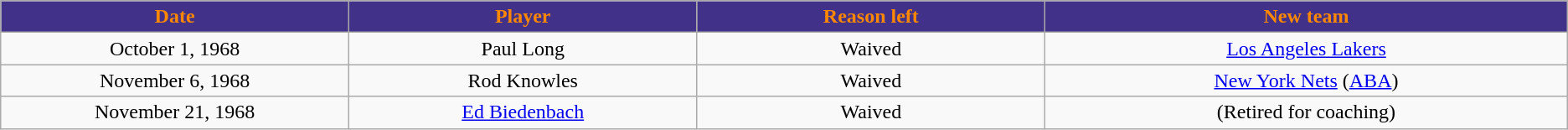<table class="wikitable sortable sortable">
<tr>
<th style="background:#423189; color:#FF8800" width="10%">Date</th>
<th style="background:#423189; color:#FF8800" width="10%">Player</th>
<th style="background:#423189; color:#FF8800" width="10%">Reason left</th>
<th style="background:#423189; color:#FF8800" width="15%">New team</th>
</tr>
<tr style="text-align: center">
<td>October 1, 1968</td>
<td>Paul Long</td>
<td>Waived</td>
<td><a href='#'>Los Angeles Lakers</a></td>
</tr>
<tr style="text-align: center">
<td>November 6, 1968</td>
<td>Rod Knowles</td>
<td>Waived</td>
<td><a href='#'>New York Nets</a> (<a href='#'>ABA</a>)</td>
</tr>
<tr style="text-align: center">
<td>November 21, 1968</td>
<td><a href='#'>Ed Biedenbach</a></td>
<td>Waived</td>
<td> (Retired for coaching)</td>
</tr>
</table>
